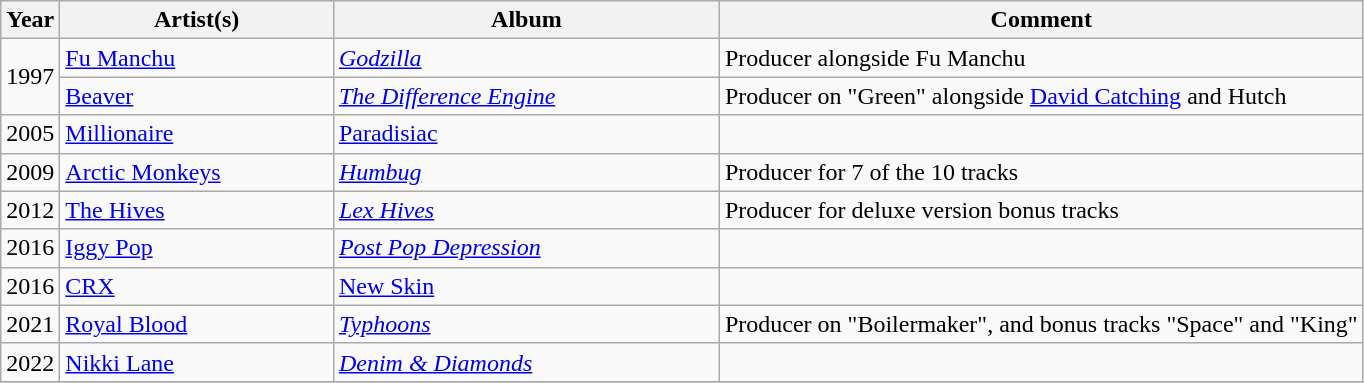<table class="wikitable">
<tr>
<th>Year</th>
<th width="175">Artist(s)</th>
<th width="250">Album</th>
<th><strong>Comment</strong></th>
</tr>
<tr>
<td rowspan="2">1997</td>
<td><a href='#'>Fu Manchu</a></td>
<td><em><a href='#'>Godzilla</a></em></td>
<td>Producer alongside Fu Manchu</td>
</tr>
<tr>
<td><a href='#'>Beaver</a></td>
<td><em><a href='#'>The Difference Engine</a></em></td>
<td>Producer on "Green" alongside <a href='#'>David Catching</a> and Hutch</td>
</tr>
<tr>
<td>2005</td>
<td><a href='#'>Millionaire</a></td>
<td><a href='#'>Paradisiac</a></td>
<td></td>
</tr>
<tr>
<td>2009</td>
<td><a href='#'>Arctic Monkeys</a></td>
<td><em><a href='#'>Humbug</a></em></td>
<td>Producer for 7 of the 10 tracks</td>
</tr>
<tr>
<td>2012</td>
<td><a href='#'>The Hives</a></td>
<td><em><a href='#'>Lex Hives</a></em></td>
<td>Producer for deluxe version bonus tracks</td>
</tr>
<tr>
<td>2016</td>
<td><a href='#'>Iggy Pop</a></td>
<td><em><a href='#'>Post Pop Depression</a></em></td>
<td></td>
</tr>
<tr>
<td>2016</td>
<td><a href='#'>CRX</a></td>
<td><a href='#'>New Skin</a></td>
<td></td>
</tr>
<tr>
<td>2021</td>
<td><a href='#'>Royal Blood</a></td>
<td><em><a href='#'>Typhoons</a></em></td>
<td>Producer on "Boilermaker", and bonus tracks "Space" and "King"</td>
</tr>
<tr>
<td>2022</td>
<td><a href='#'>Nikki Lane</a></td>
<td><em><a href='#'>Denim & Diamonds</a></em></td>
<td></td>
</tr>
<tr>
</tr>
</table>
